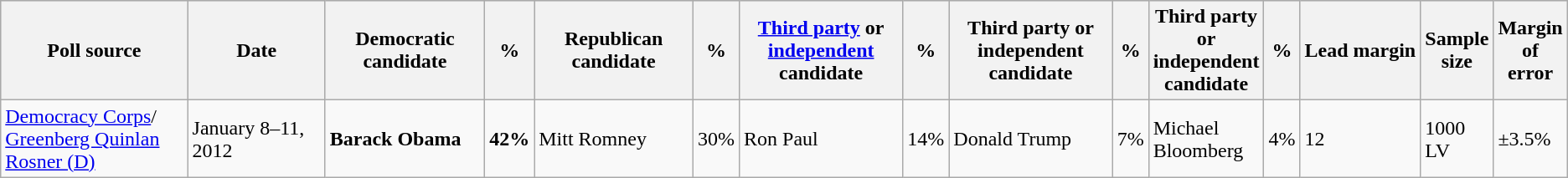<table class="wikitable">
<tr style="background:lightgrey;">
<th style="width:20%;">Poll source</th>
<th style="width:15%;">Date</th>
<th style="width:15%;">Democratic candidate</th>
<th>%</th>
<th style="width:15%;">Republican candidate</th>
<th>%</th>
<th style="width:15%;"><a href='#'>Third party</a> or <a href='#'>independent</a> candidate</th>
<th>%</th>
<th style="width:15%;">Third party or independent candidate</th>
<th>%</th>
<th style="width:15%;">Third party or independent candidate</th>
<th>%</th>
<th style="width:15%;">Lead margin</th>
<th>Sample size</th>
<th>Margin of error</th>
</tr>
<tr>
<td><a href='#'>Democracy Corps</a>/<br><a href='#'>Greenberg Quinlan Rosner (D)</a></td>
<td>January 8–11, 2012</td>
<td><strong>Barack Obama</strong></td>
<td><strong>42%</strong></td>
<td>Mitt Romney</td>
<td>30%</td>
<td>Ron Paul</td>
<td>14%</td>
<td>Donald Trump</td>
<td>7%</td>
<td>Michael Bloomberg</td>
<td>4%</td>
<td>12</td>
<td>1000 LV</td>
<td>±3.5%</td>
</tr>
</table>
